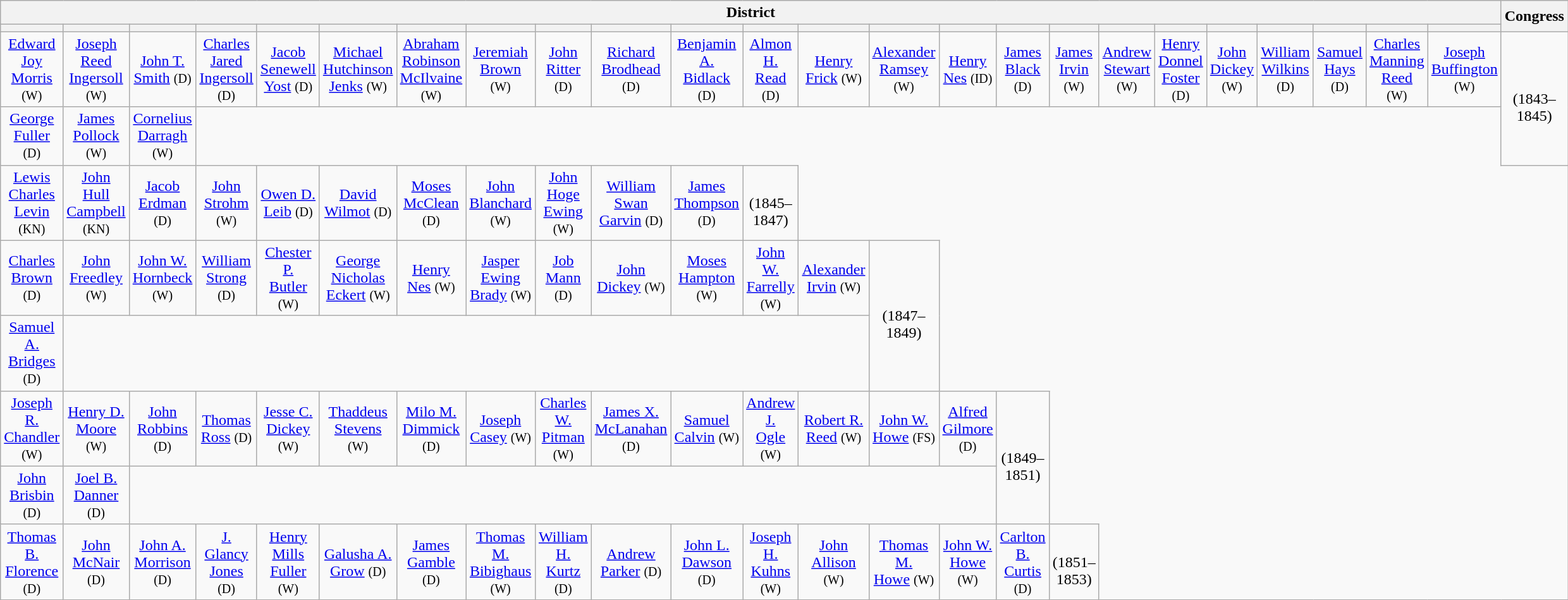<table class=wikitable style="text-align:center">
<tr>
<th colspan=24>District</th>
<th rowspan=2>Congress</th>
</tr>
<tr>
<th></th>
<th></th>
<th></th>
<th></th>
<th></th>
<th></th>
<th></th>
<th></th>
<th></th>
<th></th>
<th></th>
<th></th>
<th></th>
<th></th>
<th></th>
<th></th>
<th></th>
<th></th>
<th></th>
<th></th>
<th></th>
<th></th>
<th></th>
<th></th>
</tr>
<tr style="height:3em">
<td><a href='#'>Edward<br>Joy<br>Morris</a> <small>(W)</small></td>
<td><a href='#'>Joseph<br>Reed<br>Ingersoll</a><br><small>(W)</small></td>
<td><a href='#'>John T.<br>Smith</a> <small>(D)</small></td>
<td><a href='#'>Charles<br>Jared<br>Ingersoll</a><br><small>(D)</small></td>
<td><a href='#'>Jacob<br>Senewell<br>Yost</a> <small>(D)</small></td>
<td><a href='#'>Michael<br>Hutchinson<br>Jenks</a> <small>(W)</small></td>
<td><a href='#'>Abraham<br>Robinson<br>McIlvaine</a><br><small>(W)</small></td>
<td><a href='#'>Jeremiah<br>Brown</a><br><small>(W)</small></td>
<td><a href='#'>John<br>Ritter</a> <small>(D)</small></td>
<td><a href='#'>Richard<br>Brodhead</a><br><small>(D)</small></td>
<td><a href='#'>Benjamin<br>A.<br>Bidlack</a> <small>(D)</small></td>
<td><a href='#'>Almon H.<br>Read</a> <small>(D)</small></td>
<td><a href='#'>Henry<br>Frick</a> <small>(W)</small></td>
<td><a href='#'>Alexander<br>Ramsey</a> <small>(W)</small></td>
<td><a href='#'>Henry<br>Nes</a> <small>(ID)</small></td>
<td><a href='#'>James<br>Black</a> <small>(D)</small></td>
<td><a href='#'>James<br>Irvin</a> <small>(W)</small></td>
<td><a href='#'>Andrew<br>Stewart</a> <small>(W)</small></td>
<td><a href='#'>Henry<br>Donnel<br>Foster</a> <small>(D)</small></td>
<td><a href='#'>John<br>Dickey</a> <small>(W)</small></td>
<td><a href='#'>William<br>Wilkins</a> <small>(D)</small></td>
<td><a href='#'>Samuel<br>Hays</a> <small>(D)</small></td>
<td><a href='#'>Charles<br>Manning<br>Reed</a> <small>(W)</small></td>
<td><a href='#'>Joseph<br>Buffington</a><br><small>(W)</small></td>
<td rowspan=2><strong></strong><br>(1843–1845)</td>
</tr>
<tr style="height:3em">
<td><a href='#'>George<br>Fuller</a> <small>(D)</small></td>
<td><a href='#'>James<br>Pollock</a><br><small>(W)</small></td>
<td><a href='#'>Cornelius<br>Darragh</a><br><small>(W)</small></td>
</tr>
<tr style="height:3em">
<td><a href='#'>Lewis<br>Charles<br>Levin</a> <small>(KN)</small></td>
<td><a href='#'>John Hull<br>Campbell</a> <small>(KN)</small></td>
<td><a href='#'>Jacob<br>Erdman</a> <small>(D)</small></td>
<td><a href='#'>John<br>Strohm</a><br><small>(W)</small></td>
<td><a href='#'>Owen D.<br>Leib</a> <small>(D)</small></td>
<td><a href='#'>David<br>Wilmot</a> <small>(D)</small></td>
<td><a href='#'>Moses<br>McClean</a> <small>(D)</small></td>
<td><a href='#'>John<br>Blanchard</a><br><small>(W)</small></td>
<td><a href='#'>John Hoge<br>Ewing</a> <small>(W)</small></td>
<td><a href='#'>William Swan<br>Garvin</a> <small>(D)</small></td>
<td><a href='#'>James<br>Thompson</a><br><small>(D)</small></td>
<td><strong></strong><br>(1845–1847)</td>
</tr>
<tr style="height:3em">
<td><a href='#'>Charles<br>Brown</a> <small>(D)</small></td>
<td><a href='#'>John<br>Freedley</a><br><small>(W)</small></td>
<td><a href='#'>John W.<br>Hornbeck</a> <small>(W)</small></td>
<td><a href='#'>William<br>Strong</a> <small>(D)</small></td>
<td><a href='#'>Chester<br>P.<br>Butler</a> <small>(W)</small></td>
<td><a href='#'>George<br>Nicholas<br>Eckert</a> <small>(W)</small></td>
<td><a href='#'>Henry<br>Nes</a> <small>(W)</small></td>
<td><a href='#'>Jasper<br>Ewing<br>Brady</a> <small>(W)</small></td>
<td><a href='#'>Job<br>Mann</a> <small>(D)</small></td>
<td><a href='#'>John<br>Dickey</a> <small>(W)</small></td>
<td><a href='#'>Moses<br>Hampton</a><br><small>(W)</small></td>
<td><a href='#'>John W.<br>Farrelly</a> <small>(W)</small></td>
<td><a href='#'>Alexander<br>Irvin</a> <small>(W)</small></td>
<td rowspan=2><strong></strong><br>(1847–1849)</td>
</tr>
<tr style="height:3em">
<td><a href='#'>Samuel A.<br>Bridges</a> <small>(D)</small></td>
</tr>
<tr style="height:3em">
<td><a href='#'>Joseph<br>R.<br>Chandler</a><br><small>(W)</small></td>
<td><a href='#'>Henry D.<br>Moore</a> <small>(W)</small></td>
<td><a href='#'>John<br>Robbins</a><br><small>(D)</small></td>
<td><a href='#'>Thomas<br>Ross</a> <small>(D)</small></td>
<td><a href='#'>Jesse C.<br>Dickey</a> <small>(W)</small></td>
<td><a href='#'>Thaddeus<br>Stevens</a><br><small>(W)</small></td>
<td><a href='#'>Milo M.<br>Dimmick</a><br><small>(D)</small></td>
<td><a href='#'>Joseph<br>Casey</a> <small>(W)</small></td>
<td><a href='#'>Charles W.<br>Pitman</a> <small>(W)</small></td>
<td><a href='#'>James X.<br>McLanahan</a><br><small>(D)</small></td>
<td><a href='#'>Samuel<br>Calvin</a> <small>(W)</small></td>
<td><a href='#'>Andrew J.<br>Ogle</a> <small>(W)</small></td>
<td><a href='#'>Robert R.<br>Reed</a> <small>(W)</small></td>
<td><a href='#'>John W.<br>Howe</a> <small>(FS)</small></td>
<td><a href='#'>Alfred<br>Gilmore</a><br><small>(D)</small></td>
<td rowspan=2><strong></strong><br>(1849–1851)</td>
</tr>
<tr style="height:3em">
<td><a href='#'>John<br>Brisbin</a> <small>(D)</small></td>
<td><a href='#'>Joel B.<br>Danner</a> <small>(D)</small></td>
</tr>
<tr style="height:3em">
<td><a href='#'>Thomas B.<br>Florence</a> <small>(D)</small></td>
<td><a href='#'>John<br>McNair</a> <small>(D)</small></td>
<td><a href='#'>John A.<br>Morrison</a> <small>(D)</small></td>
<td><a href='#'>J. Glancy<br>Jones</a> <small>(D)</small></td>
<td><a href='#'>Henry Mills<br>Fuller</a> <small>(W)</small></td>
<td><a href='#'>Galusha A.<br>Grow</a> <small>(D)</small></td>
<td><a href='#'>James<br>Gamble</a> <small>(D)</small></td>
<td><a href='#'>Thomas M.<br>Bibighaus</a> <small>(W)</small></td>
<td><a href='#'>William H.<br>Kurtz</a> <small>(D)</small></td>
<td><a href='#'>Andrew<br>Parker</a> <small>(D)</small></td>
<td><a href='#'>John L.<br>Dawson</a> <small>(D)</small></td>
<td><a href='#'>Joseph H.<br>Kuhns</a> <small>(W)</small></td>
<td><a href='#'>John<br>Allison</a> <small>(W)</small></td>
<td><a href='#'>Thomas M.<br>Howe</a> <small>(W)</small></td>
<td><a href='#'>John W.<br>Howe</a> <small>(W)</small></td>
<td><a href='#'>Carlton B.<br>Curtis</a> <small>(D)</small></td>
<td><strong></strong><br>(1851–1853)</td>
</tr>
</table>
